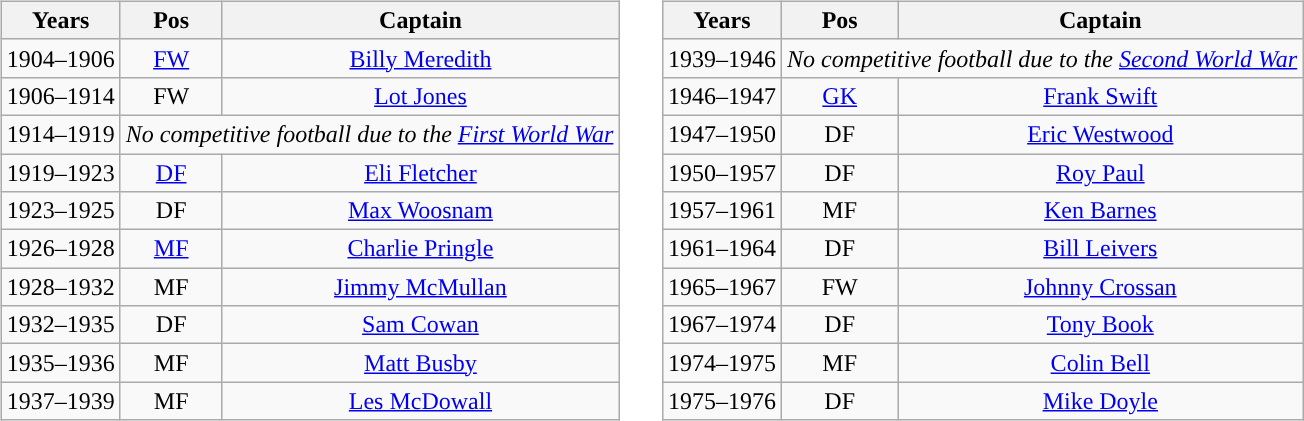<table>
<tr>
<td width="1"> </td>
<td valign="top"><br><table class="wikitable" style="text-align:center;">
<tr>
<th>Years</th>
<th>Pos</th>
<th>Captain</th>
</tr>
<tr>
<td align=center>1904–1906</td>
<td align=center><a href='#'>FW</a></td>
<td> <a href='#'>Billy Meredith</a></td>
</tr>
<tr>
<td align=center>1906–1914</td>
<td align=center>FW</td>
<td> <a href='#'>Lot Jones</a></td>
</tr>
<tr>
<td align=center>1914–1919</td>
<td colspan="2"><em>No competitive football due to the <a href='#'>First World War</a></em></td>
</tr>
<tr>
<td align=center>1919–1923</td>
<td align=center><a href='#'>DF</a></td>
<td> <a href='#'>Eli Fletcher</a></td>
</tr>
<tr>
<td align=center>1923–1925</td>
<td align=center>DF</td>
<td> <a href='#'>Max Woosnam</a></td>
</tr>
<tr>
<td align=center>1926–1928</td>
<td align=center><a href='#'>MF</a></td>
<td> <a href='#'>Charlie Pringle</a></td>
</tr>
<tr>
<td align=center>1928–1932</td>
<td align=center>MF</td>
<td> <a href='#'>Jimmy McMullan</a></td>
</tr>
<tr>
<td align=center>1932–1935</td>
<td align=center>DF</td>
<td> <a href='#'>Sam Cowan</a></td>
</tr>
<tr>
<td align=center>1935–1936</td>
<td align=center>MF</td>
<td> <a href='#'>Matt Busby</a></td>
</tr>
<tr>
<td align=center>1937–1939</td>
<td align=center>MF</td>
<td> <a href='#'>Les McDowall</a></td>
</tr>
</table>
</td>
<td width="1"> </td>
<td valign="top"><br><table class="wikitable" style="text-align:center;">
<tr>
<th>Years</th>
<th>Pos</th>
<th>Captain</th>
</tr>
<tr>
<td align=center>1939–1946</td>
<td colspan="2"><em>No competitive football due to the <a href='#'>Second World War</a></em></td>
</tr>
<tr>
<td align=center>1946–1947</td>
<td align=center><a href='#'>GK</a></td>
<td> <a href='#'>Frank Swift</a></td>
</tr>
<tr>
<td align=center>1947–1950</td>
<td align=center>DF</td>
<td> <a href='#'>Eric Westwood</a></td>
</tr>
<tr>
<td align=center>1950–1957</td>
<td align=center>DF</td>
<td> <a href='#'>Roy Paul</a></td>
</tr>
<tr>
<td align=center>1957–1961</td>
<td>MF</td>
<td> <a href='#'>Ken Barnes</a></td>
</tr>
<tr>
<td align=center>1961–1964</td>
<td align=center>DF</td>
<td> <a href='#'>Bill Leivers</a></td>
</tr>
<tr>
<td align=center>1965–1967</td>
<td align=center>FW</td>
<td> <a href='#'>Johnny Crossan</a></td>
</tr>
<tr>
<td align=center>1967–1974</td>
<td align=center>DF</td>
<td> <a href='#'>Tony Book</a></td>
</tr>
<tr>
<td align=center>1974–1975</td>
<td align=center>MF</td>
<td> <a href='#'>Colin Bell</a></td>
</tr>
<tr>
<td align=center>1975–1976</td>
<td align=center>DF</td>
<td> <a href='#'>Mike Doyle</a></td>
</tr>
</table>
</td>
</tr>
</table>
